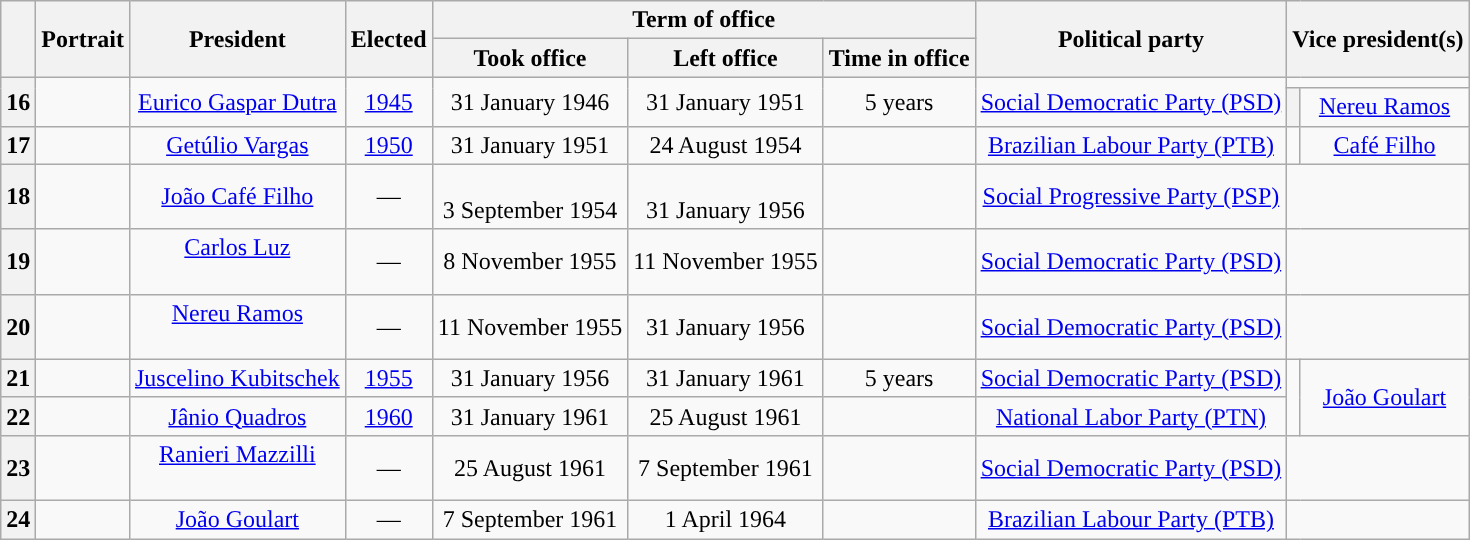<table class=wikitable style=text-align:center>
<tr>
<th rowspan="2"></th>
<th rowspan="2">Portrait</th>
<th rowspan="2">President<br></th>
<th rowspan="2">Elected</th>
<th colspan="3">Term of office</th>
<th rowspan="2">Political party</th>
<th colspan="2" rowspan="2">Vice president(s)</th>
</tr>
<tr bgcolor="#cccccc">
<th>Took office</th>
<th>Left office</th>
<th>Time in office</th>
</tr>
<tr>
<th rowspan="2" style="background:">16</th>
<td rowspan="2"></td>
<td rowspan="2"><a href='#'>Eurico Gaspar Dutra</a><br></td>
<td rowspan="2"><a href='#'>1945</a></td>
<td rowspan="2">31 January 1946</td>
<td rowspan="2">31 January 1951</td>
<td rowspan="2">5 years</td>
<td rowspan="2"><a href='#'>Social Democratic Party (PSD)</a></td>
<td colspan="2" ></td>
</tr>
<tr>
<th style="background:"></th>
<td><a href='#'>Nereu Ramos</a><br></td>
</tr>
<tr>
<th style="background:">17</th>
<td></td>
<td><a href='#'>Getúlio Vargas</a><br></td>
<td><a href='#'>1950</a></td>
<td>31 January 1951</td>
<td>24 August 1954</td>
<td></td>
<td><a href='#'>Brazilian Labour Party (PTB)</a></td>
<td style="background:"></td>
<td><a href='#'>Café Filho</a><br></td>
</tr>
<tr>
<th style="background:">18</th>
<td></td>
<td><a href='#'>João Café Filho</a><br></td>
<td>—</td>
<td><br>3 September 1954</td>
<td><br>31 January 1956</td>
<td></td>
<td><a href='#'>Social Progressive Party (PSP)</a></td>
<td colspan=2 ></td>
</tr>
<tr>
<th style="background:">19</th>
<td></td>
<td><a href='#'>Carlos Luz</a><br><br></td>
<td>—</td>
<td>8 November 1955</td>
<td>11 November 1955</td>
<td></td>
<td><a href='#'>Social Democratic Party (PSD)</a></td>
<td colspan=2 ></td>
</tr>
<tr>
<th style="background:">20</th>
<td></td>
<td><a href='#'>Nereu Ramos</a><br><br></td>
<td>—</td>
<td>11 November 1955</td>
<td>31 January 1956</td>
<td></td>
<td><a href='#'>Social Democratic Party (PSD)</a></td>
<td colspan=2 ></td>
</tr>
<tr>
<th style="background:">21</th>
<td></td>
<td><a href='#'>Juscelino Kubitschek</a><br></td>
<td><a href='#'>1955</a></td>
<td>31 January 1956</td>
<td>31 January 1961</td>
<td>5 years</td>
<td><a href='#'>Social Democratic Party (PSD)</a></td>
<td rowspan=2 style="background:"></td>
<td rowspan=2><a href='#'>João Goulart</a><br></td>
</tr>
<tr>
<th style="background:">22</th>
<td></td>
<td><a href='#'>Jânio Quadros</a><br></td>
<td><a href='#'>1960</a></td>
<td>31 January 1961</td>
<td>25 August 1961</td>
<td></td>
<td><a href='#'>National Labor Party (PTN)</a></td>
</tr>
<tr>
<th style="background:">23</th>
<td></td>
<td><a href='#'>Ranieri Mazzilli</a><br><br></td>
<td>—</td>
<td>25 August 1961</td>
<td>7 September 1961</td>
<td></td>
<td><a href='#'>Social Democratic Party (PSD)</a></td>
<td colspan=2 ></td>
</tr>
<tr>
<th style="background:">24</th>
<td></td>
<td><a href='#'>João Goulart</a><br></td>
<td>—</td>
<td>7 September 1961</td>
<td>1 April 1964</td>
<td></td>
<td><a href='#'>Brazilian Labour Party (PTB)</a></td>
<td colspan=2 ></td>
</tr>
</table>
